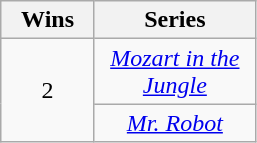<table class="wikitable" style="text-align: center">
<tr>
<th scope="col" width="55">Wins</th>
<th scope="col" width="100">Series</th>
</tr>
<tr>
<td rowspan=2 style="text-align:center">2</td>
<td><em><a href='#'>Mozart in the Jungle</a></em></td>
</tr>
<tr>
<td><em><a href='#'>Mr. Robot</a></em></td>
</tr>
</table>
